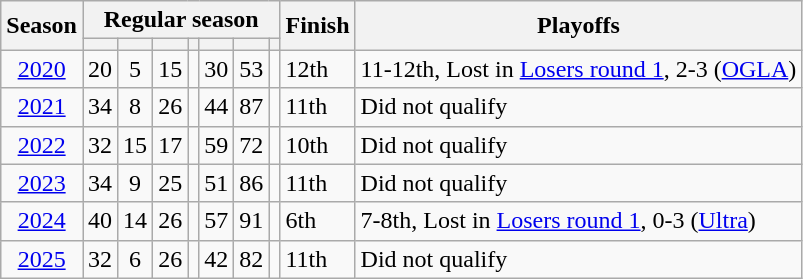<table class="wikitable" style="text-align:center;">
<tr>
<th rowspan="2">Season</th>
<th colspan="7">Regular season</th>
<th rowspan="2">Finish</th>
<th rowspan="2">Playoffs</th>
</tr>
<tr>
<th></th>
<th></th>
<th></th>
<th></th>
<th></th>
<th></th>
<th></th>
</tr>
<tr>
<td><a href='#'>2020</a></td>
<td>20</td>
<td>5</td>
<td>15</td>
<td></td>
<td>30</td>
<td>53</td>
<td></td>
<td align=left>12th</td>
<td align=left>11-12th, Lost in <a href='#'>Losers round 1</a>, 2-3 (<a href='#'>OGLA</a>)</td>
</tr>
<tr>
<td><a href='#'>2021</a></td>
<td>34</td>
<td>8</td>
<td>26</td>
<td></td>
<td>44</td>
<td>87</td>
<td></td>
<td align=left>11th</td>
<td align=left>Did not qualify</td>
</tr>
<tr>
<td><a href='#'>2022</a></td>
<td>32</td>
<td>15</td>
<td>17</td>
<td></td>
<td>59</td>
<td>72</td>
<td></td>
<td align=left>10th</td>
<td align=left>Did not qualify</td>
</tr>
<tr>
<td><a href='#'>2023</a></td>
<td>34</td>
<td>9</td>
<td>25</td>
<td></td>
<td>51</td>
<td>86</td>
<td></td>
<td align=left>11th</td>
<td align=left>Did not qualify</td>
</tr>
<tr>
<td><a href='#'>2024</a></td>
<td>40</td>
<td>14</td>
<td>26</td>
<td></td>
<td>57</td>
<td>91</td>
<td></td>
<td align=left>6th</td>
<td align=left>7-8th, Lost in <a href='#'>Losers round 1</a>, 0-3 (<a href='#'>Ultra</a>)</td>
</tr>
<tr>
<td><a href='#'>2025</a></td>
<td>32</td>
<td>6</td>
<td>26</td>
<td></td>
<td>42</td>
<td>82</td>
<td></td>
<td align=left>11th</td>
<td align=left>Did not qualify</td>
</tr>
</table>
